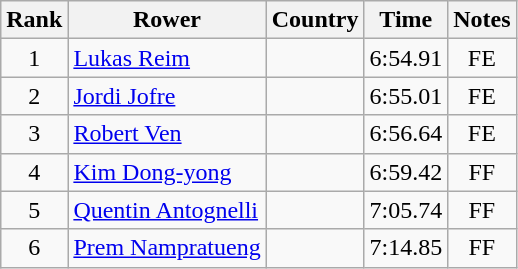<table class="wikitable" style="text-align:center">
<tr>
<th>Rank</th>
<th>Rower</th>
<th>Country</th>
<th>Time</th>
<th>Notes</th>
</tr>
<tr>
<td>1</td>
<td align="left"><a href='#'>Lukas Reim</a></td>
<td align="left"></td>
<td>6:54.91</td>
<td>FE</td>
</tr>
<tr>
<td>2</td>
<td align="left"><a href='#'>Jordi Jofre</a></td>
<td align="left"></td>
<td>6:55.01</td>
<td>FE</td>
</tr>
<tr>
<td>3</td>
<td align="left"><a href='#'>Robert Ven</a></td>
<td align="left"></td>
<td>6:56.64</td>
<td>FE</td>
</tr>
<tr>
<td>4</td>
<td align="left"><a href='#'>Kim Dong-yong</a></td>
<td align="left"></td>
<td>6:59.42</td>
<td>FF</td>
</tr>
<tr>
<td>5</td>
<td align="left"><a href='#'>Quentin Antognelli</a></td>
<td align="left"></td>
<td>7:05.74</td>
<td>FF</td>
</tr>
<tr>
<td>6</td>
<td align="left"><a href='#'>Prem Nampratueng</a></td>
<td align="left"></td>
<td>7:14.85</td>
<td>FF</td>
</tr>
</table>
